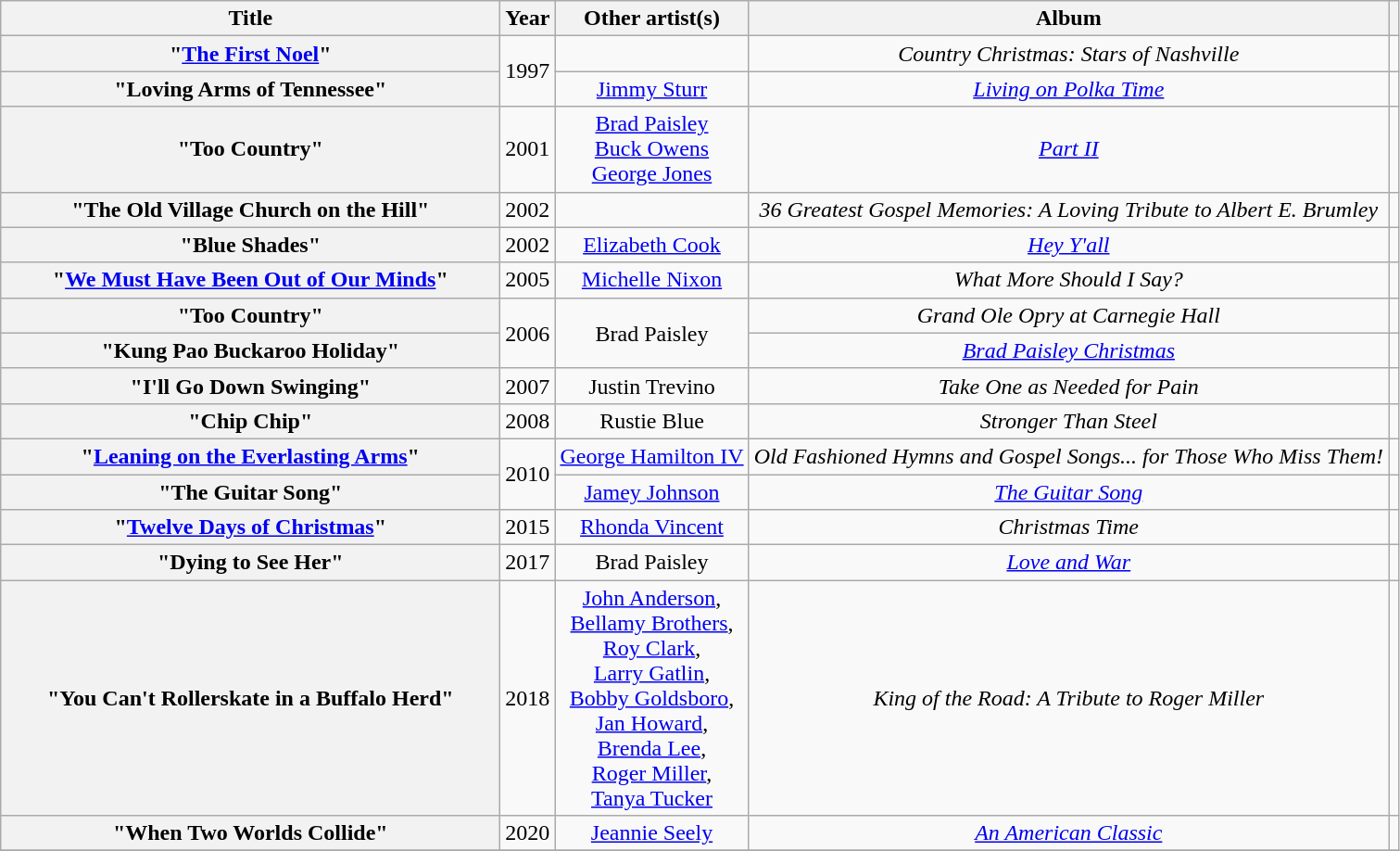<table class="wikitable plainrowheaders" style="text-align:center;" border="1">
<tr>
<th scope="col" style="width:22em;">Title</th>
<th scope="col">Year</th>
<th scope="col">Other artist(s)</th>
<th scope="col">Album</th>
<th scope="col"></th>
</tr>
<tr>
<th scope="row">"<a href='#'>The First Noel</a>"</th>
<td rowspan="2">1997</td>
<td></td>
<td><em>Country Christmas: Stars of Nashville</em></td>
<td></td>
</tr>
<tr>
<th scope="row">"Loving Arms of Tennessee"</th>
<td><a href='#'>Jimmy Sturr</a></td>
<td><em><a href='#'>Living on Polka Time</a></em></td>
<td></td>
</tr>
<tr>
<th scope="row">"Too Country"</th>
<td>2001</td>
<td><a href='#'>Brad Paisley</a><br><a href='#'>Buck Owens</a><br><a href='#'>George Jones</a></td>
<td><em><a href='#'>Part II</a></em></td>
<td></td>
</tr>
<tr>
<th scope="row">"The Old Village Church on the Hill"</th>
<td>2002</td>
<td></td>
<td><em>36 Greatest Gospel Memories: A Loving Tribute to Albert E. Brumley</em></td>
<td></td>
</tr>
<tr>
<th scope="row">"Blue Shades"</th>
<td>2002</td>
<td><a href='#'>Elizabeth Cook</a></td>
<td><em><a href='#'>Hey Y'all</a></em></td>
<td></td>
</tr>
<tr>
<th scope="row">"<a href='#'>We Must Have Been Out of Our Minds</a>"</th>
<td>2005</td>
<td><a href='#'>Michelle Nixon</a></td>
<td><em>What More Should I Say?</em></td>
<td></td>
</tr>
<tr>
<th scope="row">"Too Country"<br></th>
<td rowspan="2">2006</td>
<td rowspan="2">Brad Paisley</td>
<td><em>Grand Ole Opry at Carnegie Hall</em></td>
<td></td>
</tr>
<tr>
<th scope="row">"Kung Pao Buckaroo Holiday"<br></th>
<td><em><a href='#'>Brad Paisley Christmas</a></em></td>
<td></td>
</tr>
<tr>
<th scope="row">"I'll Go Down Swinging"</th>
<td>2007</td>
<td>Justin Trevino</td>
<td><em>Take One as Needed for Pain</em></td>
<td></td>
</tr>
<tr>
<th scope="row">"Chip Chip"</th>
<td>2008</td>
<td>Rustie Blue</td>
<td><em>Stronger Than Steel</em></td>
<td></td>
</tr>
<tr>
<th scope="row">"<a href='#'>Leaning on the Everlasting Arms</a>"</th>
<td rowspan="2">2010</td>
<td><a href='#'>George Hamilton IV</a></td>
<td><em>Old Fashioned Hymns and Gospel Songs... for Those Who Miss Them!</em></td>
<td></td>
</tr>
<tr>
<th scope="row">"The Guitar Song"</th>
<td><a href='#'>Jamey Johnson</a></td>
<td><em><a href='#'>The Guitar Song</a></em></td>
<td></td>
</tr>
<tr>
<th scope="row">"<a href='#'>Twelve Days of Christmas</a>"</th>
<td>2015</td>
<td><a href='#'>Rhonda Vincent</a></td>
<td><em>Christmas Time</em></td>
<td></td>
</tr>
<tr>
<th scope="row">"Dying to See Her"</th>
<td>2017</td>
<td>Brad Paisley</td>
<td><em><a href='#'>Love and War</a></em></td>
<td></td>
</tr>
<tr>
<th scope="row">"You Can't Rollerskate in a Buffalo Herd"</th>
<td>2018</td>
<td><a href='#'>John Anderson</a>,<br><a href='#'>Bellamy Brothers</a>,<br><a href='#'>Roy Clark</a>,<br><a href='#'>Larry Gatlin</a>,<br><a href='#'>Bobby Goldsboro</a>,<br><a href='#'>Jan Howard</a>,<br><a href='#'>Brenda Lee</a>,<br><a href='#'>Roger Miller</a>,<br><a href='#'>Tanya Tucker</a></td>
<td><em>King of the Road: A Tribute to Roger Miller</em></td>
<td></td>
</tr>
<tr>
<th scope="row">"When Two Worlds Collide"</th>
<td>2020</td>
<td><a href='#'>Jeannie Seely</a></td>
<td><em><a href='#'>An American Classic</a></em></td>
<td></td>
</tr>
<tr>
</tr>
</table>
